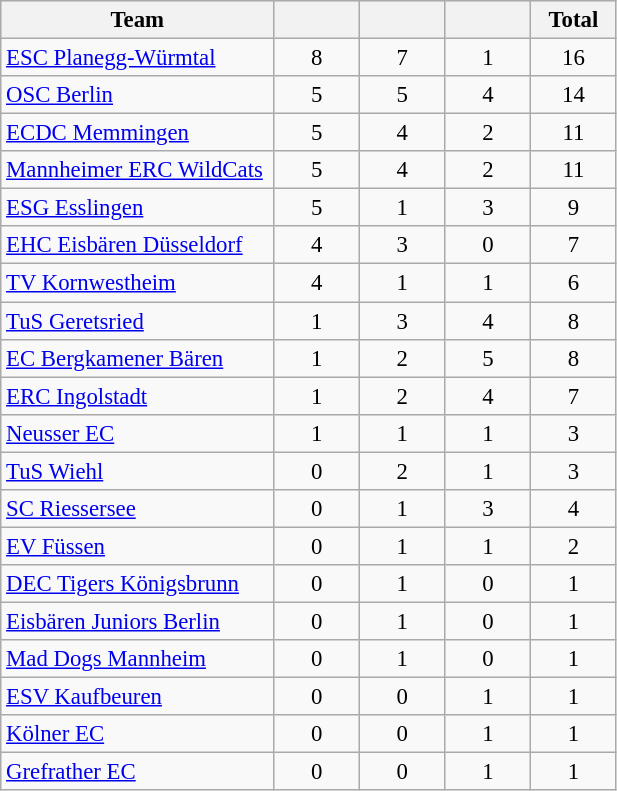<table class="wikitable sortable" style="font-size: 95%; text-align: center;">
<tr bgcolor="#e0e0e0" align="center">
<th scope="col" width=175>Team</th>
<th scope="col" width=50></th>
<th scope="col" width=50></th>
<th scope="col" width=50></th>
<th scope="col" width=50>Total</th>
</tr>
<tr>
<td align=left><a href='#'>ESC Planegg-Würmtal</a></td>
<td>8</td>
<td>7</td>
<td>1</td>
<td>16</td>
</tr>
<tr>
<td align=left><a href='#'>OSC Berlin</a></td>
<td>5</td>
<td>5</td>
<td>4</td>
<td>14</td>
</tr>
<tr>
<td align=left><a href='#'>ECDC Memmingen</a></td>
<td>5</td>
<td>4</td>
<td>2</td>
<td>11</td>
</tr>
<tr>
<td align=left><a href='#'>Mannheimer ERC WildCats</a></td>
<td>5</td>
<td>4</td>
<td>2</td>
<td>11</td>
</tr>
<tr>
<td align=left><a href='#'>ESG Esslingen</a></td>
<td>5</td>
<td>1</td>
<td>3</td>
<td>9</td>
</tr>
<tr>
<td align=left><a href='#'>EHC Eisbären Düsseldorf</a></td>
<td>4</td>
<td>3</td>
<td>0</td>
<td>7</td>
</tr>
<tr>
<td align=left><a href='#'>TV Kornwestheim</a></td>
<td>4</td>
<td>1</td>
<td>1</td>
<td>6</td>
</tr>
<tr>
<td align=left><a href='#'>TuS Geretsried</a></td>
<td>1</td>
<td>3</td>
<td>4</td>
<td>8</td>
</tr>
<tr>
<td align=left><a href='#'>EC Bergkamener Bären</a></td>
<td>1</td>
<td>2</td>
<td>5</td>
<td>8</td>
</tr>
<tr>
<td align=left><a href='#'>ERC Ingolstadt</a></td>
<td>1</td>
<td>2</td>
<td>4</td>
<td>7</td>
</tr>
<tr>
<td align=left><a href='#'>Neusser EC</a></td>
<td>1</td>
<td>1</td>
<td>1</td>
<td>3</td>
</tr>
<tr>
<td align=left><a href='#'>TuS Wiehl</a></td>
<td>0</td>
<td>2</td>
<td>1</td>
<td>3</td>
</tr>
<tr>
<td align=left><a href='#'>SC Riessersee</a></td>
<td>0</td>
<td>1</td>
<td>3</td>
<td>4</td>
</tr>
<tr>
<td align=left><a href='#'>EV Füssen</a></td>
<td>0</td>
<td>1</td>
<td>1</td>
<td>2</td>
</tr>
<tr>
<td align=left><a href='#'>DEC Tigers Königsbrunn</a></td>
<td>0</td>
<td>1</td>
<td>0</td>
<td>1</td>
</tr>
<tr>
<td align=left><a href='#'>Eisbären Juniors Berlin</a></td>
<td>0</td>
<td>1</td>
<td>0</td>
<td>1</td>
</tr>
<tr>
<td align=left><a href='#'>Mad Dogs Mannheim</a></td>
<td>0</td>
<td>1</td>
<td>0</td>
<td>1</td>
</tr>
<tr>
<td align=left><a href='#'>ESV Kaufbeuren</a></td>
<td>0</td>
<td>0</td>
<td>1</td>
<td>1</td>
</tr>
<tr>
<td align=left><a href='#'>Kölner EC</a></td>
<td>0</td>
<td>0</td>
<td>1</td>
<td>1</td>
</tr>
<tr>
<td align=left><a href='#'>Grefrather EC</a></td>
<td>0</td>
<td>0</td>
<td>1</td>
<td>1</td>
</tr>
</table>
